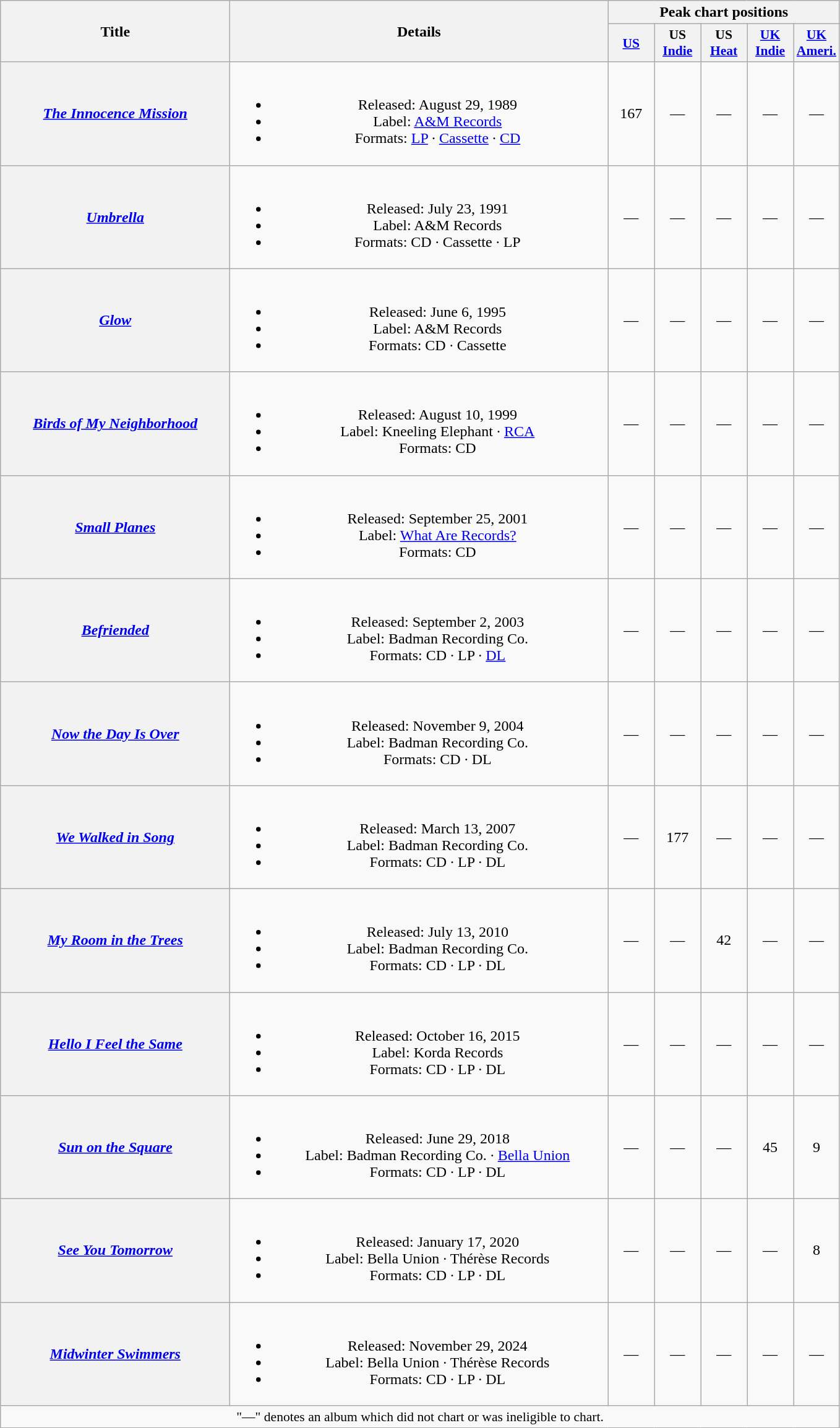<table class="wikitable plainrowheaders" style="text-align:center;" border="1">
<tr>
<th scope="col" rowspan="2" style="width:15em;">Title</th>
<th scope="col" rowspan="2" style="width:25em;">Details</th>
<th scope="col" colspan="5">Peak chart positions</th>
</tr>
<tr>
<th scope="col" style="width:3em;font-size:90%;"><a href='#'>US</a><br></th>
<th scope="col" style="width:3em;font-size:90%;">US <a href='#'>Indie</a><br></th>
<th scope="col" style="width:3em;font-size:90%;">US <a href='#'>Heat</a><br></th>
<th scope="col" style="width:3em;font-size:90%;"><a href='#'>UK Indie</a><br></th>
<th scope="col" style="width:3em;font-size:90%;"><a href='#'>UK Ameri.</a><br></th>
</tr>
<tr>
<th scope="row"><em><a href='#'>The Innocence Mission</a></em></th>
<td><br><ul><li>Released: August 29, 1989</li><li>Label: <a href='#'>A&M Records</a></li><li>Formats: <a href='#'>LP</a> · <a href='#'>Cassette</a> · <a href='#'>CD</a></li></ul></td>
<td>167</td>
<td>—</td>
<td>—</td>
<td>—</td>
<td>—</td>
</tr>
<tr>
<th scope="row"><em><a href='#'>Umbrella</a></em></th>
<td><br><ul><li>Released: July 23, 1991</li><li>Label: A&M Records</li><li>Formats: CD · Cassette · LP</li></ul></td>
<td>—</td>
<td>—</td>
<td>—</td>
<td>—</td>
<td>—</td>
</tr>
<tr>
<th scope="row"><em><a href='#'>Glow</a></em></th>
<td><br><ul><li>Released: June 6, 1995</li><li>Label: A&M Records</li><li>Formats: CD · Cassette</li></ul></td>
<td>—</td>
<td>—</td>
<td>—</td>
<td>—</td>
<td>—</td>
</tr>
<tr>
<th scope="row"><em><a href='#'>Birds of My Neighborhood</a></em></th>
<td><br><ul><li>Released: August 10, 1999</li><li>Label: Kneeling Elephant · <a href='#'>RCA</a></li><li>Formats: CD</li></ul></td>
<td>—</td>
<td>—</td>
<td>—</td>
<td>—</td>
<td>—</td>
</tr>
<tr>
<th scope="row"><em><a href='#'>Small Planes</a></em></th>
<td><br><ul><li>Released: September 25, 2001</li><li>Label: <a href='#'>What Are Records?</a></li><li>Formats: CD</li></ul></td>
<td>—</td>
<td>—</td>
<td>—</td>
<td>—</td>
<td>—</td>
</tr>
<tr>
<th scope="row"><em><a href='#'>Befriended</a></em></th>
<td><br><ul><li>Released: September 2, 2003</li><li>Label: Badman Recording Co.</li><li>Formats: CD · LP · <a href='#'>DL</a></li></ul></td>
<td>—</td>
<td>—</td>
<td>—</td>
<td>—</td>
<td>—</td>
</tr>
<tr>
<th scope="row"><em><a href='#'>Now the Day Is Over</a></em></th>
<td><br><ul><li>Released: November 9, 2004</li><li>Label: Badman Recording Co.</li><li>Formats: CD · DL</li></ul></td>
<td>—</td>
<td>—</td>
<td>—</td>
<td>—</td>
<td>—</td>
</tr>
<tr>
<th scope="row"><em><a href='#'>We Walked in Song</a></em></th>
<td><br><ul><li>Released: March 13, 2007</li><li>Label: Badman Recording Co.</li><li>Formats: CD · LP · DL</li></ul></td>
<td>—</td>
<td>177</td>
<td>—</td>
<td>—</td>
<td>—</td>
</tr>
<tr>
<th scope="row"><em><a href='#'>My Room in the Trees</a></em></th>
<td><br><ul><li>Released: July 13, 2010</li><li>Label: Badman Recording Co.</li><li>Formats: CD · LP · DL</li></ul></td>
<td>—</td>
<td>—</td>
<td>42</td>
<td>—</td>
<td>—</td>
</tr>
<tr>
<th scope="row"><em><a href='#'>Hello I Feel the Same</a></em></th>
<td><br><ul><li>Released: October 16, 2015</li><li>Label: Korda Records</li><li>Formats: CD · LP · DL</li></ul></td>
<td>—</td>
<td>—</td>
<td>—</td>
<td>—</td>
<td>—</td>
</tr>
<tr>
<th scope="row"><em><a href='#'>Sun on the Square</a></em></th>
<td><br><ul><li>Released: June 29, 2018</li><li>Label: Badman Recording Co. · <a href='#'>Bella Union</a></li><li>Formats: CD · LP · DL</li></ul></td>
<td>—</td>
<td>—</td>
<td>—</td>
<td>45</td>
<td>9</td>
</tr>
<tr>
<th scope="row"><em><a href='#'>See You Tomorrow</a></em></th>
<td><br><ul><li>Released: January 17, 2020</li><li>Label: Bella Union · Thérèse Records</li><li>Formats: CD · LP · DL</li></ul></td>
<td>—</td>
<td>—</td>
<td>—</td>
<td>—</td>
<td>8</td>
</tr>
<tr>
<th scope="row"><em><a href='#'>Midwinter Swimmers</a></em></th>
<td><br><ul><li>Released: November 29, 2024</li><li>Label: Bella Union · Thérèse Records</li><li>Formats: CD · LP · DL</li></ul></td>
<td>—</td>
<td>—</td>
<td>—</td>
<td>—</td>
<td>—</td>
</tr>
<tr>
<td colspan="14" style="font-size:90%">"—" denotes an album which did not chart or was ineligible to chart.</td>
</tr>
</table>
